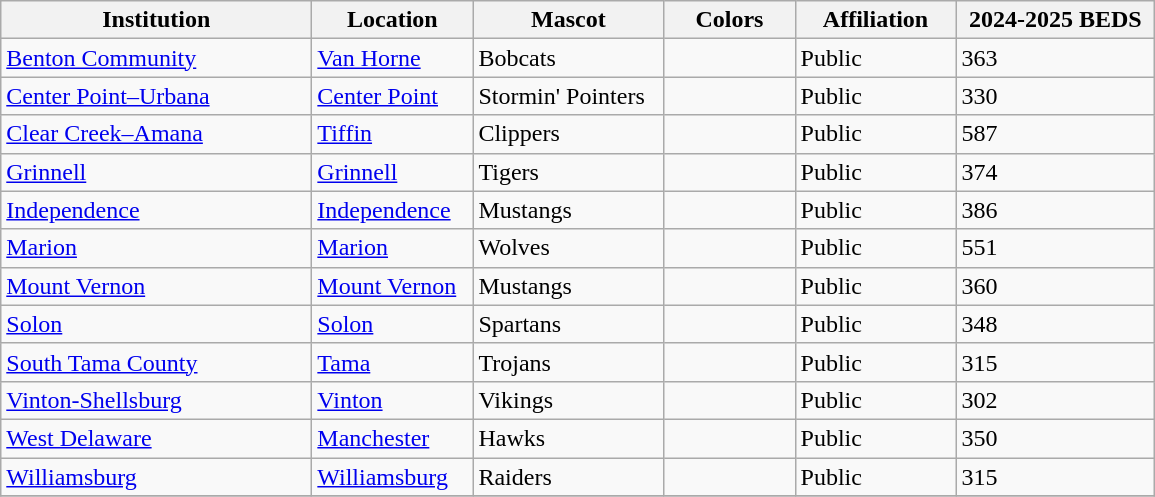<table class="wikitable">
<tr>
<th scope="col" style="width: 200px;">Institution</th>
<th scope="col" style="width: 100px;">Location</th>
<th scope="col" style="width: 120px;">Mascot</th>
<th scope="col" style="width: 80px;">Colors</th>
<th scope="col" style="width: 100px;">Affiliation</th>
<th scope="col" style="width: 125px;">2024-2025 BEDS</th>
</tr>
<tr>
<td><a href='#'>Benton Community</a></td>
<td><a href='#'>Van Horne</a></td>
<td>Bobcats</td>
<td> </td>
<td>Public</td>
<td>363</td>
</tr>
<tr>
<td><a href='#'>Center Point–Urbana</a></td>
<td><a href='#'>Center Point</a></td>
<td>Stormin' Pointers</td>
<td> </td>
<td>Public</td>
<td>330</td>
</tr>
<tr>
<td><a href='#'>Clear Creek–Amana</a></td>
<td><a href='#'>Tiffin</a></td>
<td>Clippers</td>
<td> </td>
<td>Public</td>
<td>587</td>
</tr>
<tr>
<td><a href='#'>Grinnell</a></td>
<td><a href='#'>Grinnell</a></td>
<td>Tigers</td>
<td> </td>
<td>Public</td>
<td>374</td>
</tr>
<tr>
<td><a href='#'>Independence</a></td>
<td><a href='#'>Independence</a></td>
<td>Mustangs</td>
<td> </td>
<td>Public</td>
<td>386</td>
</tr>
<tr>
<td><a href='#'>Marion</a></td>
<td><a href='#'>Marion</a></td>
<td>Wolves</td>
<td> </td>
<td>Public</td>
<td>551</td>
</tr>
<tr>
<td><a href='#'>Mount Vernon</a></td>
<td><a href='#'>Mount Vernon</a></td>
<td>Mustangs</td>
<td> </td>
<td>Public</td>
<td>360</td>
</tr>
<tr>
<td><a href='#'>Solon</a></td>
<td><a href='#'>Solon</a></td>
<td>Spartans</td>
<td> </td>
<td>Public</td>
<td>348</td>
</tr>
<tr>
<td><a href='#'>South Tama County</a></td>
<td><a href='#'>Tama</a></td>
<td>Trojans</td>
<td> </td>
<td>Public</td>
<td>315</td>
</tr>
<tr>
<td><a href='#'>Vinton-Shellsburg</a></td>
<td><a href='#'>Vinton</a></td>
<td>Vikings</td>
<td> </td>
<td>Public</td>
<td>302</td>
</tr>
<tr>
<td><a href='#'>West Delaware</a></td>
<td><a href='#'>Manchester</a></td>
<td>Hawks</td>
<td> </td>
<td>Public</td>
<td>350</td>
</tr>
<tr>
<td><a href='#'>Williamsburg</a></td>
<td><a href='#'>Williamsburg</a></td>
<td>Raiders</td>
<td> </td>
<td>Public</td>
<td>315</td>
</tr>
<tr>
</tr>
</table>
